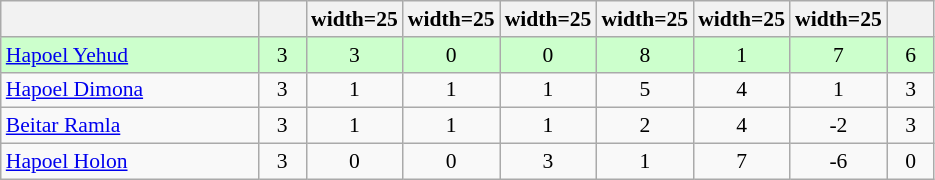<table class="wikitable" style="text-align: center; font-size: 90%;">
<tr>
<th width=165></th>
<th width=25></th>
<th>width=25</th>
<th>width=25</th>
<th>width=25</th>
<th>width=25</th>
<th>width=25</th>
<th>width=25</th>
<th width=25></th>
</tr>
<tr bgcolor="#ccffcc">
<td align="left"><a href='#'>Hapoel Yehud</a></td>
<td>3</td>
<td>3</td>
<td>0</td>
<td>0</td>
<td>8</td>
<td>1</td>
<td>7</td>
<td>6</td>
</tr>
<tr>
<td align="left"><a href='#'>Hapoel Dimona</a></td>
<td>3</td>
<td>1</td>
<td>1</td>
<td>1</td>
<td>5</td>
<td>4</td>
<td>1</td>
<td>3</td>
</tr>
<tr>
<td align="left"><a href='#'>Beitar Ramla</a></td>
<td>3</td>
<td>1</td>
<td>1</td>
<td>1</td>
<td>2</td>
<td>4</td>
<td>-2</td>
<td>3</td>
</tr>
<tr>
<td align="left"><a href='#'>Hapoel Holon</a></td>
<td>3</td>
<td>0</td>
<td>0</td>
<td>3</td>
<td>1</td>
<td>7</td>
<td>-6</td>
<td>0</td>
</tr>
</table>
